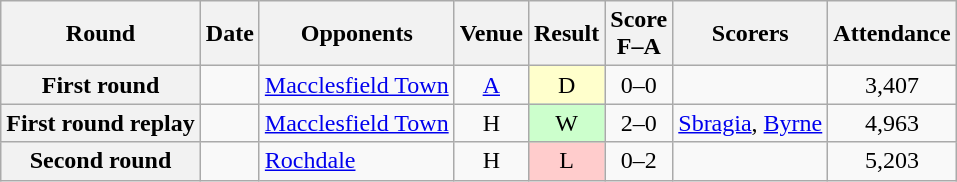<table class="wikitable plainrowheaders sortable" style="text-align:center">
<tr>
<th scope=col>Round</th>
<th scope=col>Date</th>
<th scope=col>Opponents</th>
<th scope=col>Venue</th>
<th scope=col>Result</th>
<th scope=col>Score<br>F–A</th>
<th scope=col class=unsortable>Scorers</th>
<th scope=col>Attendance</th>
</tr>
<tr>
<th scope=row>First round</th>
<td align=left></td>
<td align=left><a href='#'>Macclesfield Town</a></td>
<td><a href='#'>A</a></td>
<td style="background-color:#FFFFCC">D</td>
<td>0–0</td>
<td align=left></td>
<td>3,407</td>
</tr>
<tr>
<th scope=row>First round replay</th>
<td align=left></td>
<td align=left><a href='#'>Macclesfield Town</a></td>
<td>H</td>
<td style="background-color:#CCFFCC">W</td>
<td>2–0</td>
<td align=left><a href='#'>Sbragia</a>, <a href='#'>Byrne</a></td>
<td>4,963</td>
</tr>
<tr>
<th scope=row>Second round</th>
<td align=left></td>
<td align=left><a href='#'>Rochdale</a></td>
<td>H</td>
<td style="background-color:#FFCCCC">L</td>
<td>0–2</td>
<td align=left></td>
<td>5,203</td>
</tr>
</table>
